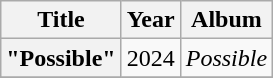<table class="wikitable plainrowheaders" style="text-align:center">
<tr>
<th scope="col">Title</th>
<th scope="col">Year</th>
<th scope="col">Album</th>
</tr>
<tr>
<th scope="row">"Possible"</th>
<td>2024</td>
<td><em>Possible</em></td>
</tr>
<tr>
</tr>
</table>
